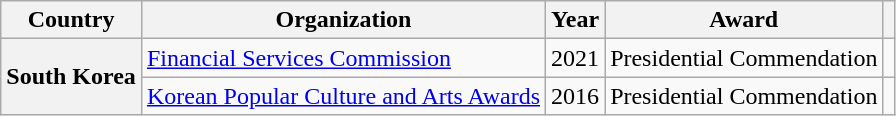<table class="wikitable plainrowheaders sortable">
<tr>
<th scope="col">Country</th>
<th scope="col">Organization</th>
<th scope="col">Year</th>
<th scope="col">Award</th>
<th scope="col" class="unsortable"></th>
</tr>
<tr>
<th scope="row" rowspan="2">South Korea</th>
<td><a href='#'>Financial Services Commission</a></td>
<td style="text-align:center">2021</td>
<td>Presidential Commendation</td>
<td style="text-align:center"></td>
</tr>
<tr>
<td><a href='#'>Korean Popular Culture and Arts Awards</a></td>
<td style="text-align:center">2016</td>
<td>Presidential Commendation</td>
<td style="text-align:center"></td>
</tr>
</table>
